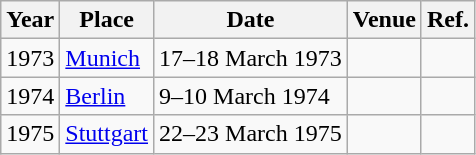<table class="wikitable zebra mw-datatable">
<tr>
<th>Year</th>
<th>Place</th>
<th>Date</th>
<th>Venue</th>
<th>Ref.</th>
</tr>
<tr>
<td style="text-align:center">1973</td>
<td><a href='#'>Munich</a></td>
<td>17–18 March 1973</td>
<td></td>
<td></td>
</tr>
<tr>
<td style="text-align:center">1974</td>
<td><a href='#'>Berlin</a></td>
<td>9–10 March 1974</td>
<td></td>
<td></td>
</tr>
<tr>
<td style="text-align:center">1975</td>
<td><a href='#'>Stuttgart</a></td>
<td>22–23 March 1975</td>
<td></td>
<td></td>
</tr>
</table>
